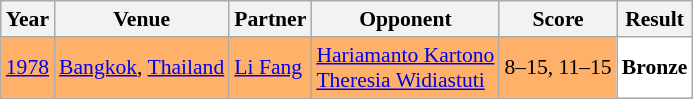<table class="sortable wikitable" style="font-size: 90%;">
<tr>
<th>Year</th>
<th>Venue</th>
<th>Partner</th>
<th>Opponent</th>
<th>Score</th>
<th>Result</th>
</tr>
<tr style="background:#FFB069">
<td align="center"><a href='#'>1978</a></td>
<td align="left"><a href='#'>Bangkok</a>, <a href='#'>Thailand</a></td>
<td align="left"> <a href='#'>Li Fang</a></td>
<td align="left"> <a href='#'>Hariamanto Kartono</a> <br>  <a href='#'>Theresia Widiastuti</a></td>
<td align="left">8–15, 11–15</td>
<td style="text-align:left; background:white"> <strong>Bronze</strong></td>
</tr>
</table>
